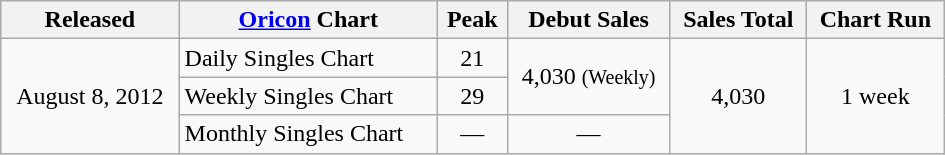<table class="wikitable" style="width:630px;">
<tr>
<th style="text-align:center;">Released</th>
<th style="text-align:center;"><a href='#'>Oricon</a> Chart</th>
<th style="text-align:center;">Peak</th>
<th style="text-align:center;">Debut Sales</th>
<th style="text-align:center;">Sales Total</th>
<th style="text-align:center;">Chart Run</th>
</tr>
<tr>
<td style="text-align:center;" rowspan="3">August 8, 2012</td>
<td align="left">Daily Singles Chart</td>
<td style="text-align:center;">21</td>
<td style="text-align:center;" rowspan="2">4,030 <small>(Weekly)</small></td>
<td style="text-align:center;" rowspan="3">4,030</td>
<td style="text-align:center;" rowspan="3">1 week</td>
</tr>
<tr>
<td align="left">Weekly Singles Chart</td>
<td style="text-align:center;">29</td>
</tr>
<tr>
<td align="left">Monthly Singles Chart</td>
<td style="text-align:center;">—</td>
<td style="text-align:center;" rowspan="1">—</td>
</tr>
</table>
